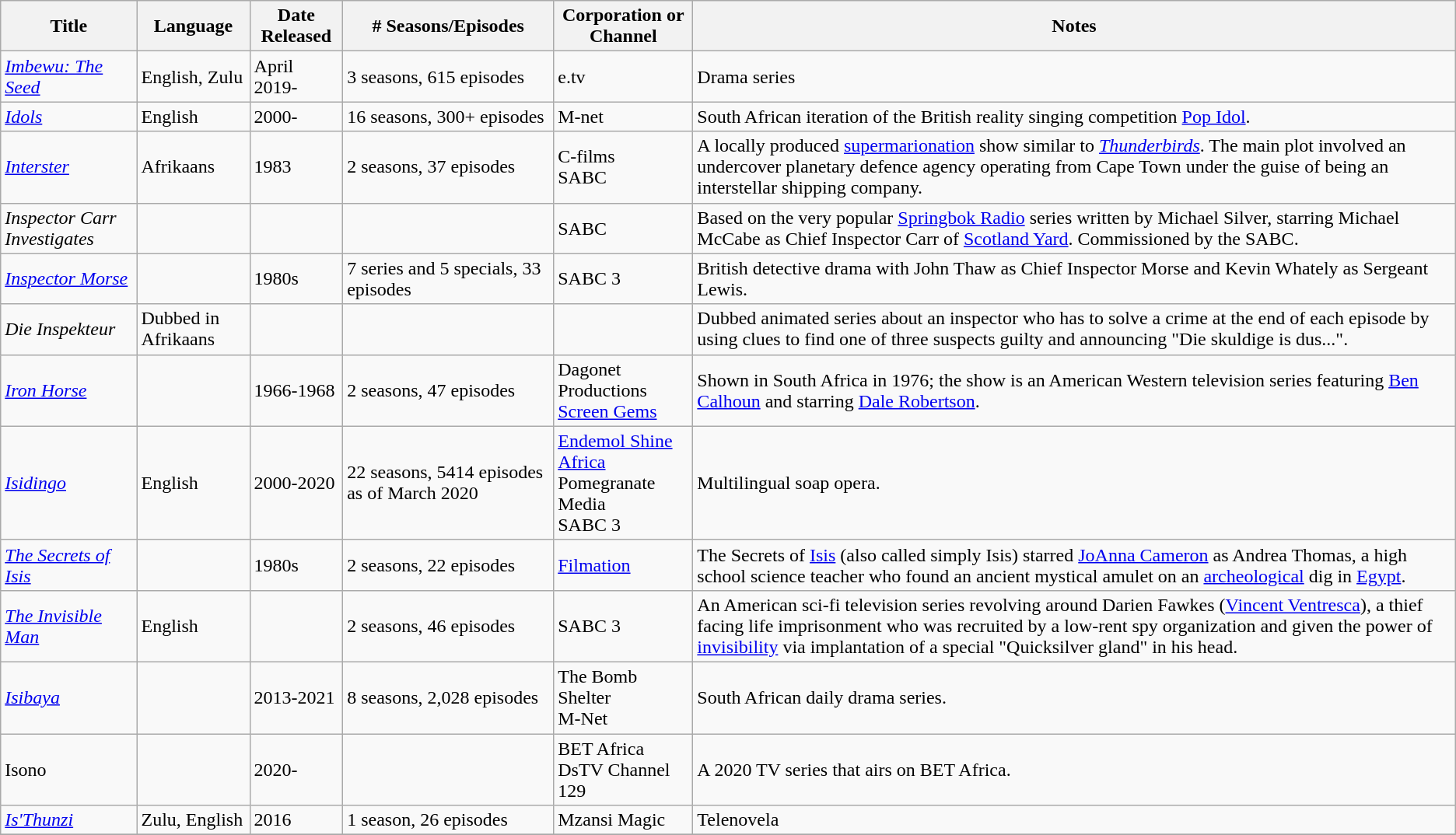<table class="wikitable sortable">
<tr>
<th>Title</th>
<th>Language</th>
<th>Date Released</th>
<th># Seasons/Episodes</th>
<th>Corporation or Channel</th>
<th>Notes</th>
</tr>
<tr>
<td><em><a href='#'>Imbewu: The Seed</a></em></td>
<td>English, Zulu</td>
<td>April 2019-</td>
<td>3 seasons, 615 episodes</td>
<td>e.tv</td>
<td>Drama series</td>
</tr>
<tr>
<td><em><a href='#'>Idols</a></em></td>
<td>English</td>
<td>2000-</td>
<td>16 seasons, 300+ episodes</td>
<td>M-net</td>
<td>South African iteration of the British reality singing competition <a href='#'>Pop Idol</a>.</td>
</tr>
<tr>
<td><em><a href='#'>Interster</a></em></td>
<td>Afrikaans</td>
<td>1983</td>
<td>2 seasons, 37 episodes</td>
<td>C-films<br>SABC</td>
<td>A locally produced <a href='#'>supermarionation</a> show similar to <em><a href='#'>Thunderbirds</a></em>. The main plot involved an undercover planetary defence agency operating from Cape Town under the guise of being an interstellar shipping company.</td>
</tr>
<tr>
<td><em>Inspector Carr Investigates</em></td>
<td></td>
<td></td>
<td></td>
<td>SABC</td>
<td>Based on the very popular <a href='#'>Springbok Radio</a> series written by Michael Silver, starring Michael McCabe as Chief Inspector Carr of <a href='#'>Scotland Yard</a>. Commissioned by the SABC.</td>
</tr>
<tr>
<td><em><a href='#'>Inspector Morse</a></em></td>
<td></td>
<td>1980s</td>
<td>7 series and 5 specials, 33 episodes</td>
<td>SABC 3</td>
<td>British detective drama with John Thaw as Chief Inspector Morse and Kevin Whately as Sergeant Lewis.</td>
</tr>
<tr>
<td><em>Die Inspekteur</em></td>
<td>Dubbed in Afrikaans</td>
<td></td>
<td></td>
<td></td>
<td>Dubbed animated series about an inspector who has to solve a crime at the end of each episode by using clues to find one of three suspects guilty and announcing "Die skuldige is dus...".</td>
</tr>
<tr>
<td><em><a href='#'>Iron Horse</a></em></td>
<td></td>
<td>1966-1968</td>
<td>2 seasons, 47 episodes</td>
<td>Dagonet Productions<br><a href='#'>Screen Gems</a></td>
<td>Shown in South Africa in 1976; the show is an American Western television series featuring <a href='#'>Ben Calhoun</a> and starring <a href='#'>Dale Robertson</a>.</td>
</tr>
<tr>
<td><em><a href='#'>Isidingo</a></em></td>
<td>English</td>
<td>2000-2020</td>
<td>22 seasons, 5414 episodes as of March 2020</td>
<td><a href='#'>Endemol Shine Africa</a><br>Pomegranate Media<br>SABC 3</td>
<td>Multilingual soap opera.</td>
</tr>
<tr>
<td><em><a href='#'>The Secrets of Isis</a></em></td>
<td></td>
<td>1980s</td>
<td>2 seasons, 22 episodes</td>
<td><a href='#'>Filmation</a></td>
<td>The Secrets of <a href='#'>Isis</a> (also called simply Isis) starred <a href='#'>JoAnna Cameron</a> as Andrea Thomas, a high school science teacher who found an ancient mystical amulet on an <a href='#'>archeological</a> dig in <a href='#'>Egypt</a>.</td>
</tr>
<tr>
<td><em><a href='#'>The Invisible Man</a></em></td>
<td>English</td>
<td></td>
<td>2 seasons, 46 episodes</td>
<td>SABC 3</td>
<td>An American sci-fi television series revolving around Darien Fawkes (<a href='#'>Vincent Ventresca</a>), a thief facing life imprisonment who was recruited by a low-rent spy organization and given the power of <a href='#'>invisibility</a> via implantation of a special "Quicksilver gland" in his head.</td>
</tr>
<tr>
<td><em><a href='#'>Isibaya</a></em></td>
<td></td>
<td>2013-2021</td>
<td>8 seasons, 2,028 episodes</td>
<td>The Bomb Shelter<br>M-Net</td>
<td>South African daily drama series.</td>
</tr>
<tr>
<td>Isono</td>
<td></td>
<td>2020-</td>
<td></td>
<td>BET Africa<br>DsTV Channel 129</td>
<td>A 2020 TV series that airs on BET Africa.</td>
</tr>
<tr>
<td><em><a href='#'>Is'Thunzi</a></em></td>
<td>Zulu, English</td>
<td>2016</td>
<td>1 season, 26 episodes</td>
<td>Mzansi Magic</td>
<td>Telenovela</td>
</tr>
<tr>
</tr>
</table>
